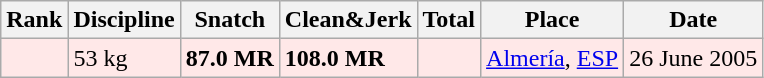<table class="wikitable">
<tr>
<th>Rank</th>
<th>Discipline</th>
<th>Snatch</th>
<th>Clean&Jerk</th>
<th>Total</th>
<th>Place</th>
<th>Date</th>
</tr>
<tr bgcolor=#FFE8E8>
<td></td>
<td>53 kg</td>
<td><strong>87.0 MR</strong></td>
<td><strong>108.0 MR</strong></td>
<td></td>
<td><a href='#'>Almería</a>, <a href='#'>ESP</a></td>
<td>26 June 2005</td>
</tr>
</table>
